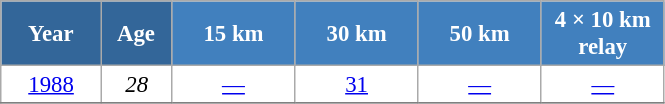<table class="wikitable" style="font-size:95%; text-align:center; border:grey solid 1px; border-collapse:collapse; background:#ffffff;">
<tr>
<th style="background-color:#369; color:white; width:60px;"> Year </th>
<th style="background-color:#369; color:white; width:40px;"> Age </th>
<th style="background-color:#4180be; color:white; width:75px;"> 15 km </th>
<th style="background-color:#4180be; color:white; width:75px;"> 30 km </th>
<th style="background-color:#4180be; color:white; width:75px;"> 50 km </th>
<th style="background-color:#4180be; color:white; width:75px;"> 4 × 10 km <br> relay </th>
</tr>
<tr>
<td><a href='#'>1988</a></td>
<td><em>28</em></td>
<td><a href='#'>—</a></td>
<td><a href='#'>31</a></td>
<td><a href='#'>—</a></td>
<td><a href='#'>—</a></td>
</tr>
<tr>
</tr>
</table>
